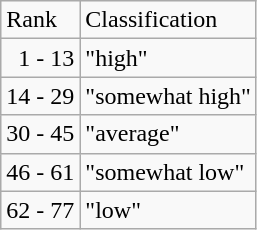<table class="wikitable" ---valign=top>
<tr>
<td>Rank</td>
<td>Classification</td>
</tr>
<tr>
<td>  1 - 13</td>
<td>"high"</td>
</tr>
<tr>
<td>14 - 29</td>
<td>"somewhat high"</td>
</tr>
<tr>
<td>30 - 45</td>
<td>"average"</td>
</tr>
<tr>
<td>46 - 61</td>
<td>"somewhat low"</td>
</tr>
<tr>
<td>62 - 77</td>
<td>"low"</td>
</tr>
</table>
